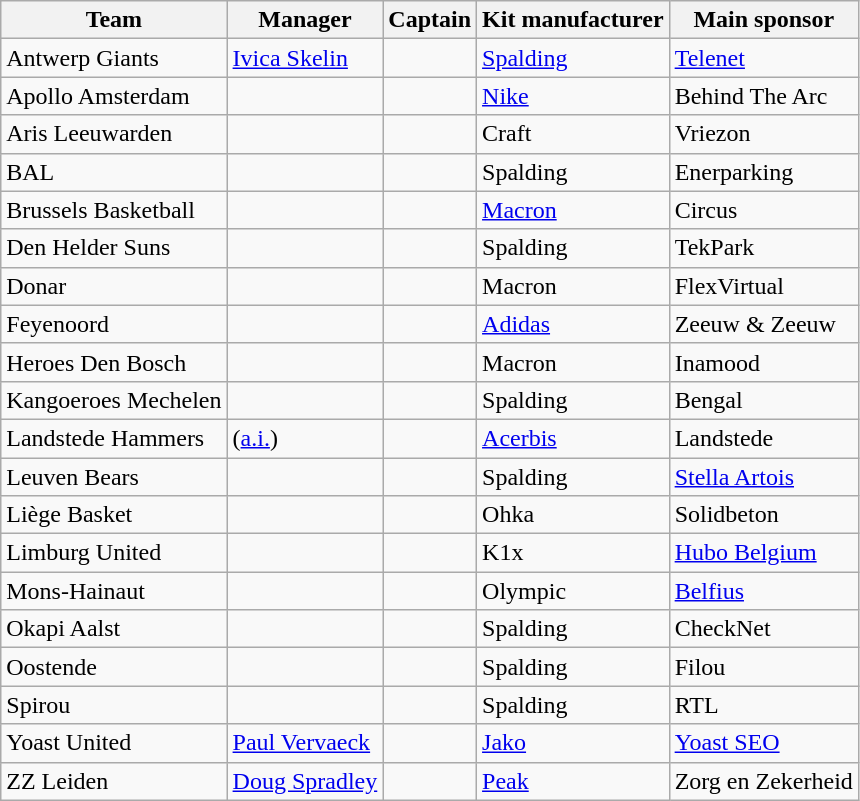<table class="wikitable sortable">
<tr>
<th>Team</th>
<th>Manager</th>
<th>Captain</th>
<th>Kit manufacturer</th>
<th>Main sponsor</th>
</tr>
<tr>
<td>Antwerp Giants</td>
<td> <a href='#'>Ivica Skelin</a></td>
<td> </td>
<td><a href='#'>Spalding</a></td>
<td><a href='#'>Telenet</a></td>
</tr>
<tr>
<td>Apollo Amsterdam</td>
<td> </td>
<td></td>
<td><a href='#'>Nike</a></td>
<td>Behind The Arc</td>
</tr>
<tr>
<td>Aris Leeuwarden</td>
<td> </td>
<td> </td>
<td>Craft</td>
<td>Vriezon</td>
</tr>
<tr>
<td>BAL</td>
<td> </td>
<td></td>
<td>Spalding</td>
<td>Enerparking</td>
</tr>
<tr>
<td>Brussels Basketball</td>
<td> </td>
<td> </td>
<td><a href='#'>Macron</a></td>
<td>Circus</td>
</tr>
<tr>
<td>Den Helder Suns</td>
<td> </td>
<td> </td>
<td>Spalding</td>
<td>TekPark</td>
</tr>
<tr>
<td>Donar</td>
<td> </td>
<td></td>
<td>Macron</td>
<td>FlexVirtual</td>
</tr>
<tr>
<td>Feyenoord</td>
<td> </td>
<td></td>
<td><a href='#'>Adidas</a></td>
<td>Zeeuw & Zeeuw</td>
</tr>
<tr>
<td>Heroes Den Bosch</td>
<td> </td>
<td> </td>
<td>Macron</td>
<td>Inamood</td>
</tr>
<tr>
<td>Kangoeroes Mechelen</td>
<td> </td>
<td> </td>
<td>Spalding</td>
<td>Bengal</td>
</tr>
<tr>
<td>Landstede Hammers</td>
<td>  (<a href='#'>a.i.</a>)</td>
<td></td>
<td><a href='#'>Acerbis</a></td>
<td>Landstede</td>
</tr>
<tr>
<td>Leuven Bears</td>
<td> </td>
<td> </td>
<td>Spalding</td>
<td><a href='#'>Stella Artois</a></td>
</tr>
<tr>
<td>Liège Basket</td>
<td> </td>
<td> </td>
<td>Ohka</td>
<td>Solidbeton</td>
</tr>
<tr>
<td>Limburg United</td>
<td> </td>
<td> </td>
<td>K1x</td>
<td><a href='#'>Hubo Belgium</a></td>
</tr>
<tr>
<td>Mons-Hainaut</td>
<td> </td>
<td> </td>
<td>Olympic</td>
<td><a href='#'>Belfius</a></td>
</tr>
<tr>
<td>Okapi Aalst</td>
<td> </td>
<td> </td>
<td>Spalding</td>
<td>CheckNet</td>
</tr>
<tr>
<td>Oostende</td>
<td> </td>
<td> </td>
<td>Spalding</td>
<td>Filou</td>
</tr>
<tr>
<td>Spirou</td>
<td> </td>
<td> </td>
<td>Spalding</td>
<td>RTL</td>
</tr>
<tr>
<td>Yoast United</td>
<td> <a href='#'>Paul Vervaeck</a></td>
<td></td>
<td><a href='#'>Jako</a></td>
<td><a href='#'>Yoast SEO</a></td>
</tr>
<tr>
<td>ZZ Leiden</td>
<td> <a href='#'>Doug Spradley</a></td>
<td> </td>
<td><a href='#'>Peak</a></td>
<td>Zorg en Zekerheid</td>
</tr>
</table>
